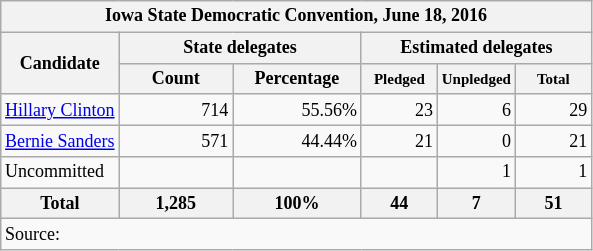<table class="wikitable" style="text-align:right; font-size:12px;">
<tr>
<th colspan="6">Iowa State Democratic Convention, June 18, 2016</th>
</tr>
<tr>
<th rowspan="2">Candidate</th>
<th colspan="2">State delegates</th>
<th colspan="3">Estimated delegates</th>
</tr>
<tr>
<th style="width:70px;">Count</th>
<th style="width:80px;">Percentage</th>
<th style="width:45px;"><small>Pledged</small></th>
<th style="width:45px;"><small>Unpledged</small></th>
<th style="width:45px;"><small>Total</small></th>
</tr>
<tr>
<td style="text-align:left;"><a href='#'>Hillary Clinton</a></td>
<td>714</td>
<td>55.56%</td>
<td>23</td>
<td>6</td>
<td>29</td>
</tr>
<tr>
<td style="text-align:left;"><a href='#'>Bernie Sanders</a></td>
<td>571</td>
<td>44.44%</td>
<td>21</td>
<td>0</td>
<td>21</td>
</tr>
<tr>
<td style="text-align:left;">Uncommitted</td>
<td></td>
<td></td>
<td></td>
<td>1</td>
<td>1</td>
</tr>
<tr>
<th>Total</th>
<th>1,285</th>
<th>100%</th>
<th>44</th>
<th>7</th>
<th>51</th>
</tr>
<tr>
<td colspan="6" style="text-align:left;">Source: <em></em></td>
</tr>
</table>
